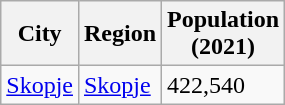<table class="wikitable sortable sticky-header col3right">
<tr>
<th>City</th>
<th>Region</th>
<th>Population<br>(2021)</th>
</tr>
<tr>
<td><a href='#'>Skopje</a></td>
<td><a href='#'>Skopje</a></td>
<td>422,540</td>
</tr>
</table>
